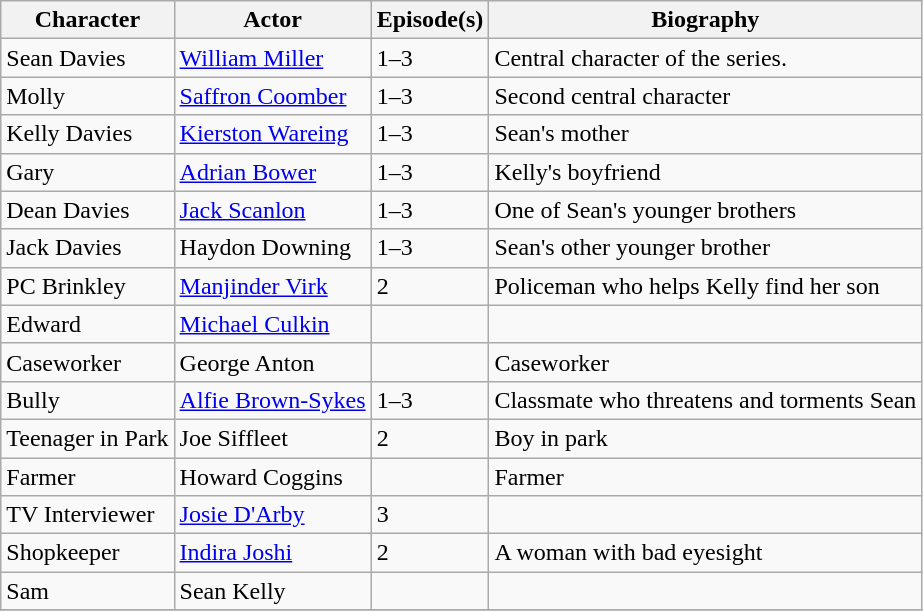<table class="wikitable">
<tr>
<th>Character</th>
<th>Actor</th>
<th>Episode(s)</th>
<th>Biography</th>
</tr>
<tr>
<td>Sean Davies</td>
<td><a href='#'>William Miller</a></td>
<td>1–3</td>
<td>Central character of the series.</td>
</tr>
<tr>
<td>Molly</td>
<td><a href='#'>Saffron Coomber</a></td>
<td>1–3</td>
<td>Second central character</td>
</tr>
<tr>
<td>Kelly Davies</td>
<td><a href='#'>Kierston Wareing</a></td>
<td>1–3</td>
<td>Sean's mother</td>
</tr>
<tr>
<td>Gary</td>
<td><a href='#'>Adrian Bower</a></td>
<td>1–3</td>
<td>Kelly's boyfriend</td>
</tr>
<tr>
<td>Dean Davies</td>
<td><a href='#'>Jack Scanlon</a></td>
<td>1–3</td>
<td>One of Sean's younger brothers</td>
</tr>
<tr>
<td>Jack Davies</td>
<td>Haydon Downing</td>
<td>1–3</td>
<td>Sean's other younger brother</td>
</tr>
<tr>
<td>PC Brinkley</td>
<td><a href='#'>Manjinder Virk</a></td>
<td>2</td>
<td>Policeman who helps Kelly find her son</td>
</tr>
<tr>
<td>Edward</td>
<td><a href='#'>Michael Culkin</a></td>
<td></td>
<td></td>
</tr>
<tr>
<td>Caseworker</td>
<td>George Anton</td>
<td></td>
<td>Caseworker</td>
</tr>
<tr>
<td>Bully</td>
<td><a href='#'>Alfie Brown-Sykes</a></td>
<td>1–3</td>
<td>Classmate who threatens and torments Sean</td>
</tr>
<tr>
<td>Teenager in Park</td>
<td>Joe Siffleet</td>
<td>2</td>
<td>Boy in park</td>
</tr>
<tr>
<td>Farmer</td>
<td>Howard Coggins</td>
<td></td>
<td>Farmer</td>
</tr>
<tr>
<td>TV Interviewer</td>
<td><a href='#'>Josie D'Arby</a></td>
<td>3</td>
<td></td>
</tr>
<tr>
<td>Shopkeeper</td>
<td><a href='#'>Indira Joshi</a></td>
<td>2</td>
<td>A woman with bad eyesight</td>
</tr>
<tr>
<td>Sam</td>
<td>Sean Kelly</td>
<td></td>
<td></td>
</tr>
<tr>
</tr>
</table>
